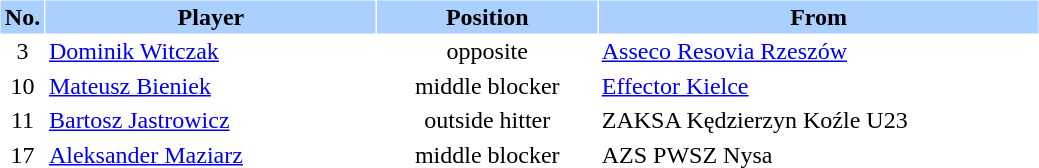<table border="0" cellspacing="1" cellpadding="2">
<tr bgcolor=#AAD0FF>
<th width=4%>No.</th>
<th width=30%>Player</th>
<th width=20%>Position</th>
<th width=40%>From</th>
</tr>
<tr>
<td align=center>3</td>
<td> <a href='#'>Dominik Witczak</a></td>
<td align=center>opposite</td>
<td><a href='#'>Asseco Resovia Rzeszów</a></td>
</tr>
<tr>
<td align=center>10</td>
<td> <a href='#'>Mateusz Bieniek</a></td>
<td align=center>middle blocker</td>
<td><a href='#'>Effector Kielce</a></td>
</tr>
<tr>
<td align=center>11</td>
<td> <a href='#'>Bartosz Jastrowicz</a></td>
<td align=center>outside hitter</td>
<td>ZAKSA Kędzierzyn Koźle U23</td>
</tr>
<tr>
<td align=center>17</td>
<td> <a href='#'>Aleksander Maziarz</a></td>
<td align=center>middle blocker</td>
<td>AZS PWSZ Nysa</td>
</tr>
<tr>
</tr>
</table>
